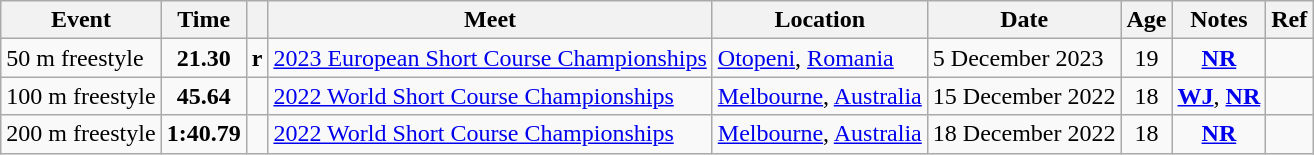<table class="wikitable">
<tr>
<th>Event</th>
<th>Time</th>
<th></th>
<th>Meet</th>
<th>Location</th>
<th>Date</th>
<th>Age</th>
<th>Notes</th>
<th>Ref</th>
</tr>
<tr>
<td>50 m freestyle</td>
<td style="text-align:center;"><strong>21.30</strong></td>
<td><strong>r</strong></td>
<td><a href='#'>2023 European Short Course Championships</a></td>
<td><a href='#'>Otopeni</a>, <a href='#'>Romania</a></td>
<td>5 December 2023</td>
<td style="text-align:center;">19</td>
<td style="text-align:center;"><strong><a href='#'>NR</a></strong></td>
<td style="text-align:center;"></td>
</tr>
<tr>
<td>100 m freestyle</td>
<td style="text-align:center;"><strong>45.64</strong></td>
<td></td>
<td><a href='#'>2022 World Short Course Championships</a></td>
<td><a href='#'>Melbourne</a>, <a href='#'>Australia</a></td>
<td>15 December 2022</td>
<td style="text-align:center;">18</td>
<td style="text-align:center;"><strong><a href='#'>WJ</a></strong>, <strong><a href='#'>NR</a></strong></td>
<td style="text-align:center;"></td>
</tr>
<tr>
<td>200 m freestyle</td>
<td style="text-align:center;"><strong>1:40.79</strong></td>
<td></td>
<td><a href='#'>2022 World Short Course Championships</a></td>
<td><a href='#'>Melbourne</a>, <a href='#'>Australia</a></td>
<td>18 December 2022</td>
<td style="text-align:center;">18</td>
<td style="text-align:center;"><strong><a href='#'>NR</a></strong></td>
<td style="text-align:center;"></td>
</tr>
</table>
